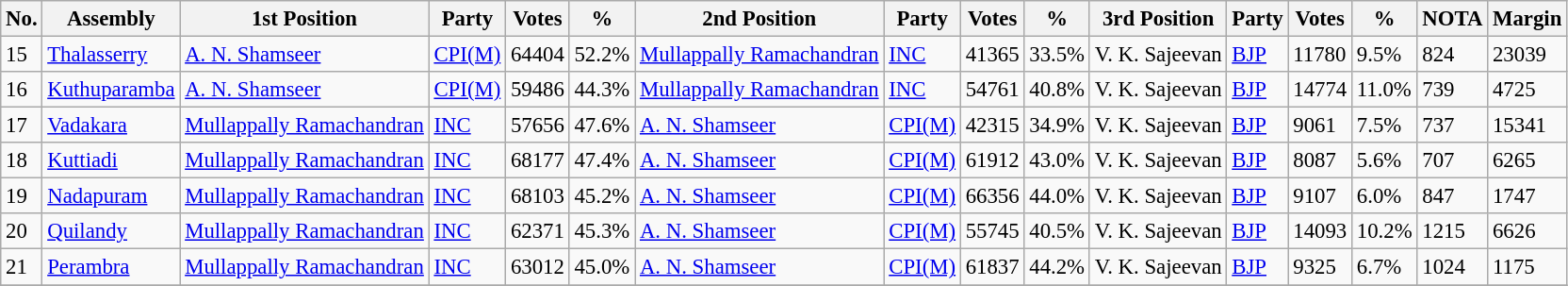<table class="wikitable sortable" style="font-size:95%;">
<tr>
<th>No.</th>
<th>Assembly</th>
<th>1st Position</th>
<th>Party</th>
<th>Votes</th>
<th>%</th>
<th>2nd Position</th>
<th>Party</th>
<th>Votes</th>
<th>%</th>
<th>3rd Position</th>
<th>Party</th>
<th>Votes</th>
<th>%</th>
<th>NOTA</th>
<th>Margin</th>
</tr>
<tr>
<td>15</td>
<td><a href='#'>Thalasserry</a></td>
<td><a href='#'>A. N. Shamseer</a></td>
<td><a href='#'>CPI(M)</a></td>
<td>64404</td>
<td>52.2%</td>
<td><a href='#'>Mullappally Ramachandran</a></td>
<td><a href='#'>INC</a></td>
<td>41365</td>
<td>33.5%</td>
<td>V. K. Sajeevan</td>
<td><a href='#'>BJP</a></td>
<td>11780</td>
<td>9.5%</td>
<td>824</td>
<td>23039</td>
</tr>
<tr>
<td>16</td>
<td><a href='#'>Kuthuparamba</a></td>
<td><a href='#'>A. N. Shamseer</a></td>
<td><a href='#'>CPI(M)</a></td>
<td>59486</td>
<td>44.3%</td>
<td><a href='#'>Mullappally Ramachandran</a></td>
<td><a href='#'>INC</a></td>
<td>54761</td>
<td>40.8%</td>
<td>V. K. Sajeevan</td>
<td><a href='#'>BJP</a></td>
<td>14774</td>
<td>11.0%</td>
<td>739</td>
<td>4725</td>
</tr>
<tr>
<td>17</td>
<td><a href='#'>Vadakara</a></td>
<td><a href='#'>Mullappally Ramachandran</a></td>
<td><a href='#'>INC</a></td>
<td>57656</td>
<td>47.6%</td>
<td><a href='#'>A. N. Shamseer</a></td>
<td><a href='#'>CPI(M)</a></td>
<td>42315</td>
<td>34.9%</td>
<td>V. K. Sajeevan</td>
<td><a href='#'>BJP</a></td>
<td>9061</td>
<td>7.5%</td>
<td>737</td>
<td>15341</td>
</tr>
<tr>
<td>18</td>
<td><a href='#'>Kuttiadi</a></td>
<td><a href='#'>Mullappally Ramachandran</a></td>
<td><a href='#'>INC</a></td>
<td>68177</td>
<td>47.4%</td>
<td><a href='#'>A. N. Shamseer</a></td>
<td><a href='#'>CPI(M)</a></td>
<td>61912</td>
<td>43.0%</td>
<td>V. K. Sajeevan</td>
<td><a href='#'>BJP</a></td>
<td>8087</td>
<td>5.6%</td>
<td>707</td>
<td>6265</td>
</tr>
<tr>
<td>19</td>
<td><a href='#'>Nadapuram</a></td>
<td><a href='#'>Mullappally Ramachandran</a></td>
<td><a href='#'>INC</a></td>
<td>68103</td>
<td>45.2%</td>
<td><a href='#'>A. N. Shamseer</a></td>
<td><a href='#'>CPI(M)</a></td>
<td>66356</td>
<td>44.0%</td>
<td>V. K. Sajeevan</td>
<td><a href='#'>BJP</a></td>
<td>9107</td>
<td>6.0%</td>
<td>847</td>
<td>1747</td>
</tr>
<tr>
<td>20</td>
<td><a href='#'>Quilandy</a></td>
<td><a href='#'>Mullappally Ramachandran</a></td>
<td><a href='#'>INC</a></td>
<td>62371</td>
<td>45.3%</td>
<td><a href='#'>A. N. Shamseer</a></td>
<td><a href='#'>CPI(M)</a></td>
<td>55745</td>
<td>40.5%</td>
<td>V. K. Sajeevan</td>
<td><a href='#'>BJP</a></td>
<td>14093</td>
<td>10.2%</td>
<td>1215</td>
<td>6626</td>
</tr>
<tr>
<td>21</td>
<td><a href='#'>Perambra</a></td>
<td><a href='#'>Mullappally Ramachandran</a></td>
<td><a href='#'>INC</a></td>
<td>63012</td>
<td>45.0%</td>
<td><a href='#'>A. N. Shamseer</a></td>
<td><a href='#'>CPI(M)</a></td>
<td>61837</td>
<td>44.2%</td>
<td>V. K. Sajeevan</td>
<td><a href='#'>BJP</a></td>
<td>9325</td>
<td>6.7%</td>
<td>1024</td>
<td>1175</td>
</tr>
<tr>
</tr>
</table>
